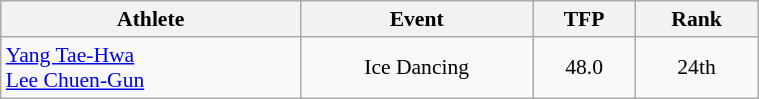<table class=wikitable style="font-size:90%; text-align:center; width:40%">
<tr>
<th>Athlete</th>
<th>Event</th>
<th>TFP</th>
<th>Rank</th>
</tr>
<tr>
<td rowspan=1 align=left><a href='#'>Yang Tae-Hwa</a> <br> <a href='#'>Lee Chuen-Gun</a></td>
<td>Ice Dancing</td>
<td>48.0</td>
<td>24th</td>
</tr>
</table>
